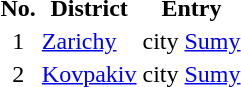<table class="standard" style="text-align:left">
<tr>
<th align="center">No.</th>
<th align="center">District</th>
<th align="center">Entry</th>
</tr>
<tr>
<td align="center">1</td>
<td><a href='#'>Zarichy</a></td>
<td>city <a href='#'>Sumy</a></td>
</tr>
<tr>
<td align="center">2</td>
<td><a href='#'>Kovpakiv</a></td>
<td>city <a href='#'>Sumy</a></td>
</tr>
</table>
